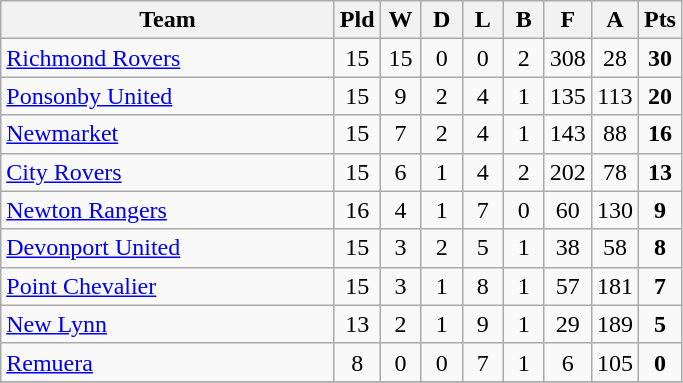<table class="wikitable" style="text-align:center;">
<tr>
<th width=215>Team</th>
<th width=20 abbr="Played">Pld</th>
<th width=20 abbr="Won">W</th>
<th width=20 abbr="Drawn">D</th>
<th width=20 abbr="Lost">L</th>
<th width=20 abbr="Bye">B</th>
<th width=20 abbr="For">F</th>
<th width=20 abbr="Against">A</th>
<th width=20 abbr="Points">Pts</th>
</tr>
<tr>
<td style="text-align:left;"><a href='#'>Richmond Rovers</a></td>
<td>15</td>
<td>15</td>
<td>0</td>
<td>0</td>
<td>2</td>
<td>308</td>
<td>28</td>
<td><strong>30</strong></td>
</tr>
<tr>
<td style="text-align:left;"><a href='#'>Ponsonby United</a></td>
<td>15</td>
<td>9</td>
<td>2</td>
<td>4</td>
<td>1</td>
<td>135</td>
<td>113</td>
<td><strong>20</strong></td>
</tr>
<tr>
<td style="text-align:left;"><a href='#'>Newmarket</a></td>
<td>15</td>
<td>7</td>
<td>2</td>
<td>4</td>
<td>1</td>
<td>143</td>
<td>88</td>
<td><strong>16</strong></td>
</tr>
<tr>
<td style="text-align:left;"><a href='#'>City Rovers</a></td>
<td>15</td>
<td>6</td>
<td>1</td>
<td>4</td>
<td>2</td>
<td>202</td>
<td>78</td>
<td><strong>13</strong></td>
</tr>
<tr>
<td style="text-align:left;"><a href='#'>Newton Rangers</a></td>
<td>16</td>
<td>4</td>
<td>1</td>
<td>7</td>
<td>0</td>
<td>60</td>
<td>130</td>
<td><strong>9</strong></td>
</tr>
<tr>
<td style="text-align:left;"><a href='#'>Devonport United</a></td>
<td>15</td>
<td>3</td>
<td>2</td>
<td>5</td>
<td>1</td>
<td>38</td>
<td>58</td>
<td><strong>8</strong></td>
</tr>
<tr>
<td style="text-align:left;"><a href='#'>Point Chevalier</a></td>
<td>15</td>
<td>3</td>
<td>1</td>
<td>8</td>
<td>1</td>
<td>57</td>
<td>181</td>
<td><strong>7</strong></td>
</tr>
<tr>
<td style="text-align:left;"><a href='#'>New Lynn</a></td>
<td>13</td>
<td>2</td>
<td>1</td>
<td>9</td>
<td>1</td>
<td>29</td>
<td>189</td>
<td><strong>5</strong></td>
</tr>
<tr>
<td style="text-align:left;"><a href='#'>Remuera</a></td>
<td>8</td>
<td>0</td>
<td>0</td>
<td>7</td>
<td>1</td>
<td>6</td>
<td>105</td>
<td><strong>0</strong></td>
</tr>
<tr>
</tr>
</table>
